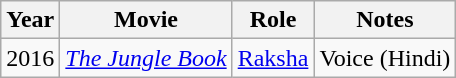<table class="wikitable sortable">
<tr>
<th>Year</th>
<th>Movie</th>
<th>Role</th>
<th>Notes</th>
</tr>
<tr>
<td>2016</td>
<td><em><a href='#'>The Jungle Book</a></em></td>
<td><a href='#'>Raksha</a></td>
<td>Voice (Hindi)</td>
</tr>
</table>
